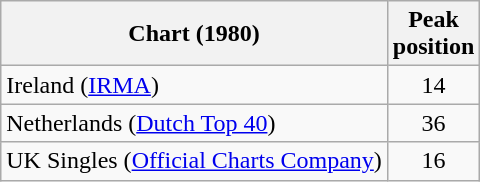<table class="wikitable">
<tr>
<th>Chart (1980)</th>
<th>Peak<br>position</th>
</tr>
<tr>
<td>Ireland (<a href='#'>IRMA</a>)</td>
<td align="center">14</td>
</tr>
<tr>
<td>Netherlands (<a href='#'>Dutch Top 40</a>)</td>
<td align="center">36</td>
</tr>
<tr>
<td>UK Singles (<a href='#'>Official Charts Company</a>)</td>
<td align="center">16</td>
</tr>
</table>
